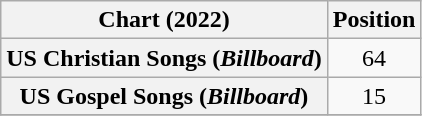<table class="wikitable plainrowheaders" style="text-align:center">
<tr>
<th scope="col">Chart (2022)</th>
<th scope="col">Position</th>
</tr>
<tr>
<th scope="row">US Christian Songs (<em>Billboard</em>)</th>
<td>64</td>
</tr>
<tr>
<th scope="row">US Gospel Songs (<em>Billboard</em>)</th>
<td>15</td>
</tr>
<tr>
</tr>
</table>
